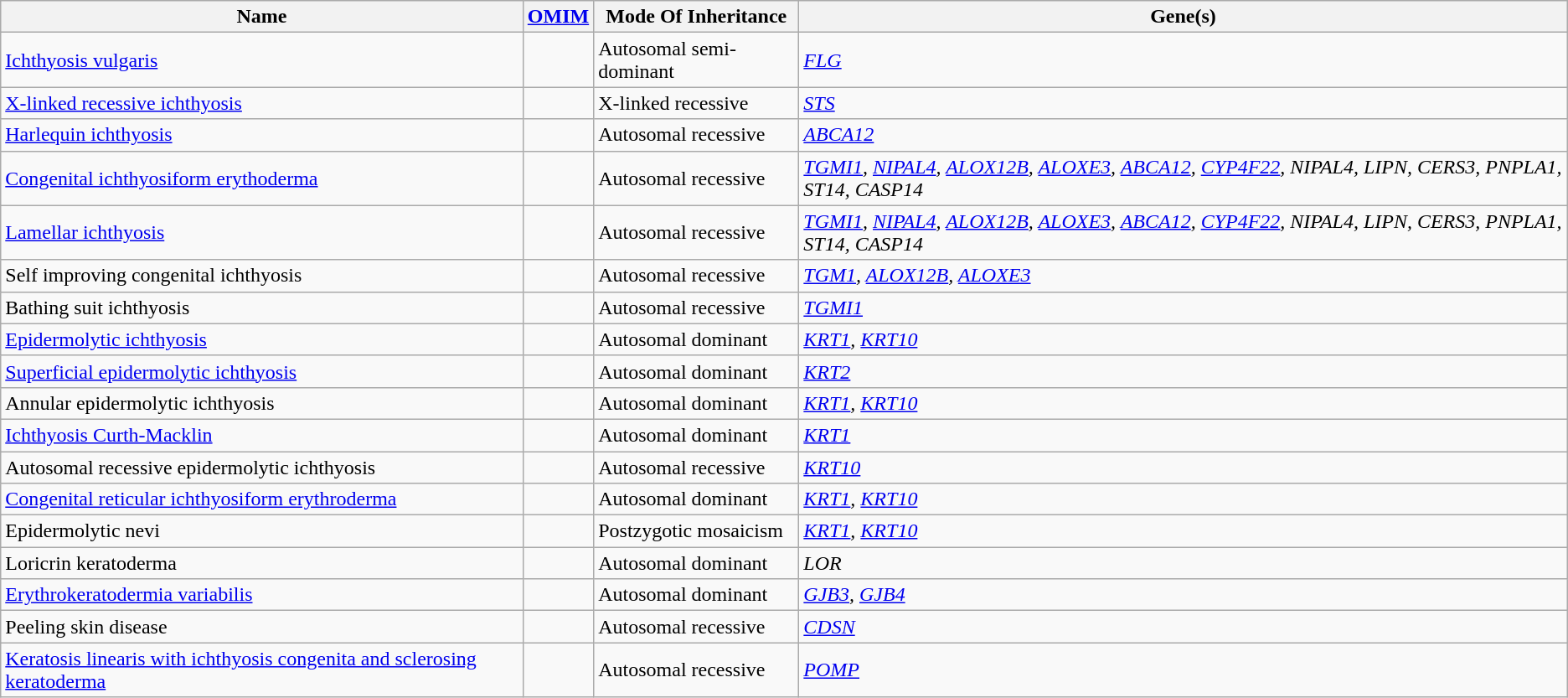<table class="wikitable">
<tr>
<th>Name</th>
<th><a href='#'>OMIM</a></th>
<th>Mode Of Inheritance</th>
<th>Gene(s)</th>
</tr>
<tr>
<td><a href='#'>Ichthyosis vulgaris</a></td>
<td></td>
<td>Autosomal semi-dominant</td>
<td><em><a href='#'>FLG</a></em></td>
</tr>
<tr>
<td><a href='#'>X-linked recessive ichthyosis</a></td>
<td></td>
<td>X-linked recessive</td>
<td><em><a href='#'>STS</a></em></td>
</tr>
<tr>
<td><a href='#'>Harlequin ichthyosis</a></td>
<td></td>
<td>Autosomal recessive</td>
<td><em><a href='#'>ABCA12</a></em></td>
</tr>
<tr>
<td><a href='#'>Congenital ichthyosiform erythoderma</a></td>
<td></td>
<td>Autosomal recessive</td>
<td><em><a href='#'>TGMI1</a>, <a href='#'>NIPAL4</a>, <a href='#'>ALOX12B</a>, <a href='#'>ALOXE3</a>, <a href='#'>ABCA12</a>, <a href='#'>CYP4F22</a>, NIPAL4, LIPN, CERS3, PNPLA1, ST14, CASP14</em></td>
</tr>
<tr>
<td><a href='#'>Lamellar ichthyosis</a></td>
<td></td>
<td>Autosomal recessive</td>
<td><a href='#'><em>TGMI1</em></a><em>, <a href='#'>NIPAL4</a>, <a href='#'>ALOX12B</a>, <a href='#'>ALOXE3</a>, <a href='#'>ABCA12</a>, <a href='#'>CYP4F22</a>, NIPAL4, LIPN, CERS3, PNPLA1, ST14, CASP14</em></td>
</tr>
<tr>
<td>Self improving congenital ichthyosis</td>
<td></td>
<td>Autosomal recessive</td>
<td><em><a href='#'>TGM1</a>, <a href='#'>ALOX12B</a>, <a href='#'>ALOXE3</a></em></td>
</tr>
<tr>
<td>Bathing suit ichthyosis</td>
<td></td>
<td>Autosomal recessive</td>
<td><em><a href='#'>TGMI1</a></em></td>
</tr>
<tr>
<td><a href='#'>Epidermolytic ichthyosis</a></td>
<td></td>
<td>Autosomal dominant</td>
<td><em><a href='#'>KRT1</a>, <a href='#'>KRT10</a></em></td>
</tr>
<tr>
<td><a href='#'>Superficial epidermolytic ichthyosis</a></td>
<td></td>
<td>Autosomal dominant</td>
<td><em><a href='#'>KRT2</a></em></td>
</tr>
<tr>
<td>Annular epidermolytic ichthyosis</td>
<td></td>
<td>Autosomal dominant</td>
<td><a href='#'><em>KRT1</em></a><em>, <a href='#'>KRT10</a></em></td>
</tr>
<tr>
<td><a href='#'>Ichthyosis Curth-Macklin</a></td>
<td></td>
<td>Autosomal dominant</td>
<td><a href='#'><em>KRT1</em></a></td>
</tr>
<tr>
<td>Autosomal recessive epidermolytic ichthyosis</td>
<td></td>
<td>Autosomal recessive</td>
<td><a href='#'><em>KRT10</em></a></td>
</tr>
<tr>
<td><a href='#'>Congenital reticular ichthyosiform erythroderma</a></td>
<td></td>
<td>Autosomal dominant</td>
<td><a href='#'><em>KRT1</em></a><em>, <a href='#'>KRT10</a></em></td>
</tr>
<tr>
<td>Epidermolytic nevi</td>
<td></td>
<td>Postzygotic mosaicism</td>
<td><a href='#'><em>KRT1</em></a><em>, <a href='#'>KRT10</a></em></td>
</tr>
<tr>
<td>Loricrin keratoderma</td>
<td></td>
<td>Autosomal dominant</td>
<td><em>LOR</em></td>
</tr>
<tr>
<td><a href='#'>Erythrokeratodermia variabilis</a></td>
<td></td>
<td>Autosomal dominant</td>
<td><em><a href='#'>GJB3</a>, <a href='#'>GJB4</a></em></td>
</tr>
<tr>
<td>Peeling skin disease</td>
<td></td>
<td>Autosomal recessive</td>
<td><em><a href='#'>CDSN</a></em></td>
</tr>
<tr>
<td><a href='#'>Keratosis linearis with ichthyosis congenita and sclerosing keratoderma</a></td>
<td></td>
<td>Autosomal recessive</td>
<td><em><a href='#'>POMP</a></em></td>
</tr>
</table>
